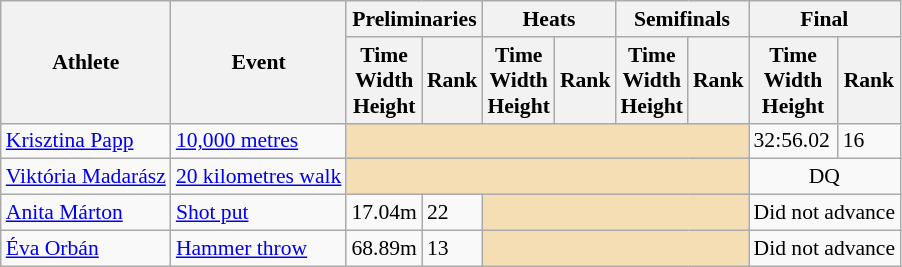<table class=wikitable style="font-size:90%;">
<tr>
<th rowspan="2">Athlete</th>
<th rowspan="2">Event</th>
<th colspan="2">Preliminaries</th>
<th colspan="2">Heats</th>
<th colspan="2">Semifinals</th>
<th colspan="2">Final</th>
</tr>
<tr>
<th>Time<br>Width<br>Height</th>
<th>Rank</th>
<th>Time<br>Width<br>Height</th>
<th>Rank</th>
<th>Time<br>Width<br>Height</th>
<th>Rank</th>
<th>Time<br>Width<br>Height</th>
<th>Rank</th>
</tr>
<tr>
<td><a href='#'>Krisztina Papp</a></td>
<td><a href='#'>10,000 metres</a></td>
<td colspan= 6 bgcolor="wheat"></td>
<td>32:56.02</td>
<td>16</td>
</tr>
<tr>
<td><a href='#'>Viktória Madarász</a></td>
<td><a href='#'>20 kilometres walk</a></td>
<td colspan= 6 bgcolor="wheat"></td>
<td colspan= 2 align=center>DQ</td>
</tr>
<tr>
<td><a href='#'>Anita Márton</a></td>
<td><a href='#'>Shot put</a></td>
<td>17.04m</td>
<td>22</td>
<td colspan= 4 bgcolor="wheat"></td>
<td colspan= 2 align=center>Did not advance</td>
</tr>
<tr>
<td><a href='#'>Éva Orbán</a></td>
<td><a href='#'>Hammer throw</a></td>
<td>68.89m</td>
<td>13</td>
<td colspan= 4 bgcolor="wheat"></td>
<td colspan= 2 align=center>Did not advance</td>
</tr>
</table>
